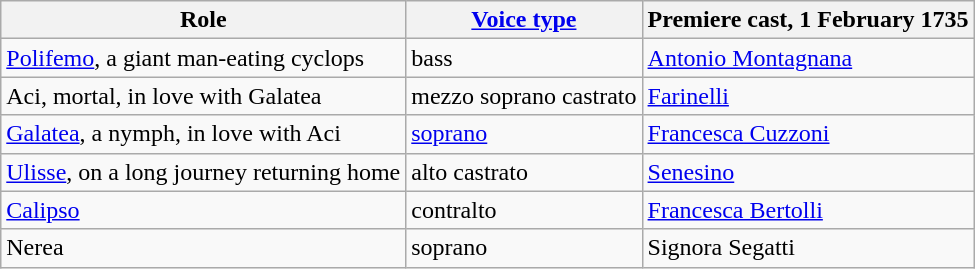<table class="wikitable">
<tr>
<th>Role</th>
<th><a href='#'>Voice type</a></th>
<th>Premiere cast, 1 February 1735</th>
</tr>
<tr>
<td><a href='#'>Polifemo</a>, a giant man-eating cyclops</td>
<td>bass</td>
<td><a href='#'>Antonio Montagnana</a></td>
</tr>
<tr>
<td>Aci, mortal, in love with Galatea</td>
<td>mezzo soprano castrato</td>
<td><a href='#'>Farinelli</a></td>
</tr>
<tr>
<td><a href='#'>Galatea</a>, a nymph, in love with Aci</td>
<td><a href='#'>soprano</a></td>
<td><a href='#'>Francesca Cuzzoni</a></td>
</tr>
<tr>
<td><a href='#'>Ulisse</a>, on a long journey returning home</td>
<td>alto castrato</td>
<td><a href='#'>Senesino</a></td>
</tr>
<tr>
<td><a href='#'>Calipso</a></td>
<td>contralto</td>
<td><a href='#'>Francesca Bertolli</a></td>
</tr>
<tr>
<td>Nerea</td>
<td>soprano</td>
<td>Signora Segatti</td>
</tr>
</table>
